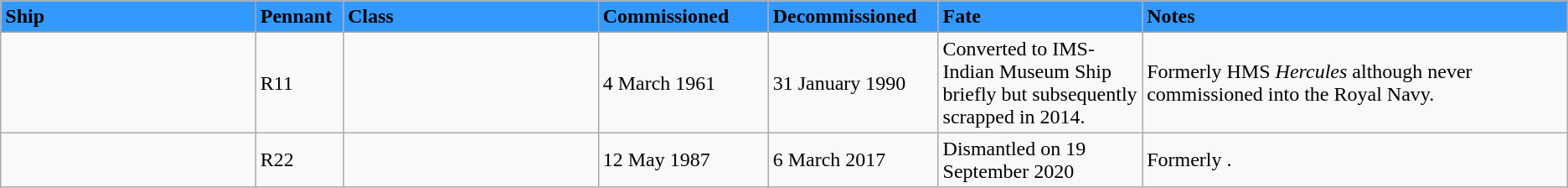<table class="wikitable">
<tr>
<th style="text-align:left; width:15%;background-color:#3399FF;">Ship</th>
<th style="text-align:left; width:5%;background-color:#3399FF;">Pennant</th>
<th style="text-align:left; width:15%;background-color:#3399FF;">Class</th>
<th style="text-align:left; width:10%;background-color:#3399FF;">Commissioned</th>
<th style="text-align:left; width:10%;background-color:#3399FF;">Decommissioned</th>
<th style="text-align:left; width:12%;background-color:#3399FF;">Fate</th>
<th style="text-align:left; width:25%;background-color:#3399FF;">Notes</th>
</tr>
<tr>
<td></td>
<td>R11</td>
<td></td>
<td>4 March 1961</td>
<td>31 January 1990</td>
<td>Converted to IMS-Indian Museum Ship briefly but subsequently scrapped in 2014.</td>
<td>Formerly HMS <em>Hercules</em> although never commissioned into the Royal Navy.</td>
</tr>
<tr>
<td></td>
<td>R22</td>
<td></td>
<td>12 May 1987</td>
<td>6 March 2017</td>
<td>Dismantled on 19 September 2020</td>
<td>Formerly .</td>
</tr>
</table>
